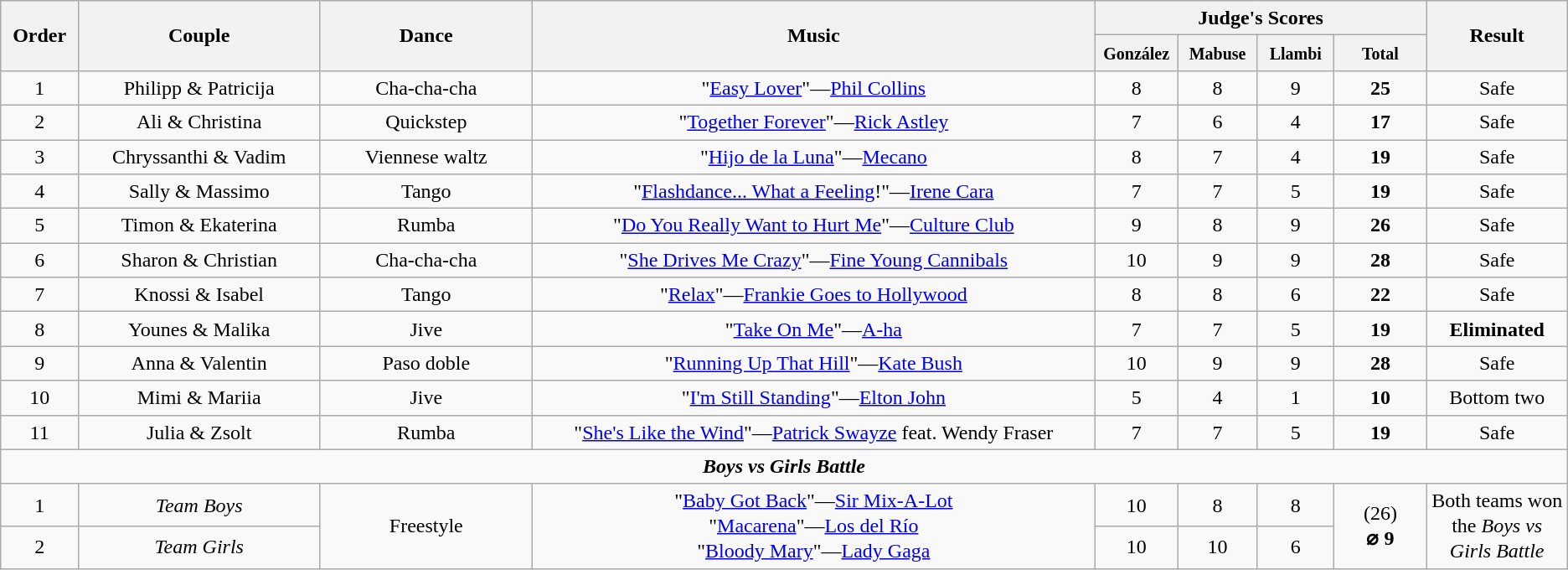<table class="wikitable center sortable" style="text-align:center; font-size:100%; line-height:20px;">
<tr>
<th rowspan="2" style="width: 4em">Order</th>
<th rowspan="2" style="width: 17em">Couple</th>
<th rowspan="2" style="width: 15em">Dance</th>
<th rowspan="2" style="width: 45em">Music</th>
<th colspan="4">Judge's Scores</th>
<th rowspan="2" style="width: 8em">Result</th>
</tr>
<tr>
<th style="width: 4em"><small>González</small></th>
<th style="width: 4em"><small>Mabuse</small></th>
<th style="width: 4em"><small>Llambi</small></th>
<th style="width: 6em"><small>Total</small></th>
</tr>
<tr>
<td>1</td>
<td>Philipp & Patricija</td>
<td>Cha-cha-cha</td>
<td>"<a href='#'>Easy Lover</a>"—<a href='#'>Phil Collins</a></td>
<td>8</td>
<td>8</td>
<td>9</td>
<td><strong>25</strong></td>
<td>Safe</td>
</tr>
<tr>
<td>2</td>
<td>Ali & Christina</td>
<td>Quickstep</td>
<td>"<a href='#'>Together Forever</a>"—<a href='#'>Rick Astley</a></td>
<td>7</td>
<td>6</td>
<td>4</td>
<td><strong>17</strong></td>
<td>Safe</td>
</tr>
<tr>
<td>3</td>
<td>Chryssanthi & Vadim</td>
<td>Viennese waltz</td>
<td>"<a href='#'>Hijo de la Luna</a>"—<a href='#'>Mecano</a></td>
<td>8</td>
<td>7</td>
<td>4</td>
<td><strong>19</strong></td>
<td>Safe</td>
</tr>
<tr>
<td>4</td>
<td>Sally & Massimo</td>
<td>Tango</td>
<td>"<a href='#'>Flashdance... What a Feeling</a>!"—<a href='#'>Irene Cara</a></td>
<td>7</td>
<td>7</td>
<td>5</td>
<td><strong>19</strong></td>
<td>Safe</td>
</tr>
<tr>
<td>5</td>
<td>Timon & Ekaterina</td>
<td>Rumba</td>
<td>"<a href='#'>Do You Really Want to Hurt Me</a>"—<a href='#'>Culture Club</a></td>
<td>9</td>
<td>8</td>
<td>9</td>
<td><strong>26</strong></td>
<td>Safe</td>
</tr>
<tr>
<td>6</td>
<td>Sharon & Christian</td>
<td>Cha-cha-cha</td>
<td>"<a href='#'>She Drives Me Crazy</a>"—<a href='#'>Fine Young Cannibals</a></td>
<td>10</td>
<td>9</td>
<td>9</td>
<td><strong>28</strong></td>
<td>Safe</td>
</tr>
<tr>
<td>7</td>
<td>Knossi & Isabel</td>
<td>Tango</td>
<td>"<a href='#'>Relax</a>"—<a href='#'>Frankie Goes to Hollywood</a></td>
<td>8</td>
<td>8</td>
<td>6</td>
<td><strong>22</strong></td>
<td>Safe</td>
</tr>
<tr>
<td>8</td>
<td>Younes & Malika</td>
<td>Jive</td>
<td>"<a href='#'>Take On Me</a>"—<a href='#'>A-ha</a></td>
<td>7</td>
<td>7</td>
<td>5</td>
<td><strong>19</strong></td>
<td><strong>Eliminated</strong></td>
</tr>
<tr>
<td>9</td>
<td>Anna & Valentin</td>
<td>Paso doble</td>
<td>"<a href='#'>Running Up That Hill</a>"—<a href='#'>Kate Bush</a></td>
<td>10</td>
<td>9</td>
<td>9</td>
<td><strong>28</strong></td>
<td>Safe</td>
</tr>
<tr>
<td>10</td>
<td>Mimi & Mariia</td>
<td>Jive</td>
<td>"<a href='#'>I'm Still Standing</a>"—<a href='#'>Elton John</a></td>
<td>5</td>
<td>4</td>
<td>1</td>
<td><strong>10</strong></td>
<td>Bottom two</td>
</tr>
<tr>
<td>11</td>
<td>Julia & Zsolt</td>
<td>Rumba</td>
<td>"<a href='#'>She's Like the Wind</a>"—<a href='#'>Patrick Swayze</a> feat. Wendy Fraser</td>
<td>7</td>
<td>7</td>
<td>5</td>
<td><strong>19</strong></td>
<td>Safe</td>
</tr>
<tr>
<td colspan="9"><strong><em>Boys vs Girls Battle</em></strong></td>
</tr>
<tr>
<td>1</td>
<td><em>Team Boys</em></td>
<td rowspan="2">Freestyle</td>
<td rowspan="2">"<a href='#'>Baby Got Back</a>"—<a href='#'>Sir Mix-A-Lot</a><br>"<a href='#'>Macarena</a>"—<a href='#'>Los del Río</a><br>"<a href='#'>Bloody Mary</a>"—<a href='#'>Lady Gaga</a></td>
<td>10</td>
<td>8</td>
<td>8</td>
<td rowspan="2">(26)<br><strong>⌀ 9</strong></td>
<td rowspan="2">Both teams won the <em>Boys vs Girls Battle</em></td>
</tr>
<tr>
<td>2</td>
<td><em>Team Girls</em></td>
<td>10</td>
<td>10</td>
<td>6</td>
</tr>
</table>
